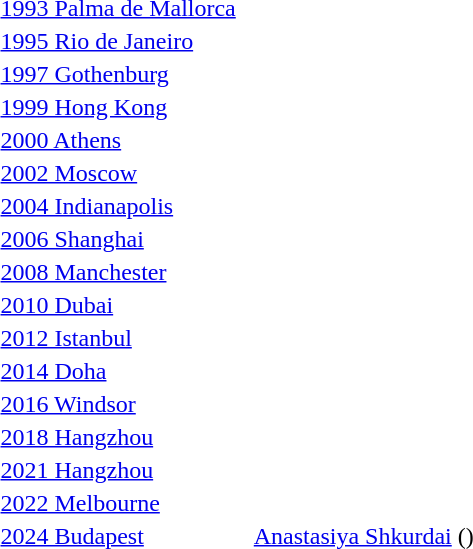<table>
<tr>
<td><a href='#'>1993 Palma de Mallorca</a></td>
<td></td>
<td></td>
<td></td>
</tr>
<tr>
<td><a href='#'>1995 Rio de Janeiro</a></td>
<td></td>
<td></td>
<td></td>
</tr>
<tr>
<td><a href='#'>1997 Gothenburg</a></td>
<td></td>
<td></td>
<td></td>
</tr>
<tr>
<td><a href='#'>1999 Hong Kong</a></td>
<td></td>
<td></td>
<td></td>
</tr>
<tr>
<td><a href='#'>2000 Athens</a></td>
<td></td>
<td></td>
<td></td>
</tr>
<tr>
<td><a href='#'>2002 Moscow</a></td>
<td></td>
<td></td>
<td></td>
</tr>
<tr>
<td><a href='#'>2004 Indianapolis</a></td>
<td></td>
<td></td>
<td></td>
</tr>
<tr>
<td><a href='#'>2006 Shanghai</a></td>
<td></td>
<td></td>
<td></td>
</tr>
<tr>
<td><a href='#'>2008 Manchester</a></td>
<td></td>
<td></td>
<td></td>
</tr>
<tr>
<td><a href='#'>2010 Dubai</a></td>
<td></td>
<td></td>
<td></td>
</tr>
<tr>
<td><a href='#'>2012 Istanbul</a></td>
<td></td>
<td></td>
<td></td>
</tr>
<tr>
<td><a href='#'>2014 Doha</a></td>
<td></td>
<td></td>
<td></td>
</tr>
<tr>
<td><a href='#'>2016 Windsor</a></td>
<td></td>
<td></td>
<td></td>
</tr>
<tr>
<td><a href='#'>2018 Hangzhou</a></td>
<td></td>
<td></td>
<td></td>
</tr>
<tr>
<td><a href='#'>2021 Hangzhou</a></td>
<td></td>
<td></td>
<td></td>
</tr>
<tr>
<td><a href='#'>2022 Melbourne</a></td>
<td></td>
<td></td>
<td></td>
</tr>
<tr>
<td><a href='#'>2024 Budapest</a></td>
<td></td>
<td></td>
<td> <a href='#'>Anastasiya Shkurdai</a> ()</td>
</tr>
</table>
